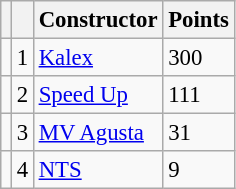<table class="wikitable" style="font-size: 95%;">
<tr>
<th></th>
<th></th>
<th>Constructor</th>
<th>Points</th>
</tr>
<tr>
<td></td>
<td align=center>1</td>
<td> <a href='#'>Kalex</a></td>
<td align=left>300</td>
</tr>
<tr>
<td></td>
<td align=center>2</td>
<td> <a href='#'>Speed Up</a></td>
<td align=left>111</td>
</tr>
<tr>
<td></td>
<td align=center>3</td>
<td> <a href='#'>MV Agusta</a></td>
<td align=left>31</td>
</tr>
<tr>
<td></td>
<td align=center>4</td>
<td> <a href='#'>NTS</a></td>
<td align=left>9</td>
</tr>
</table>
